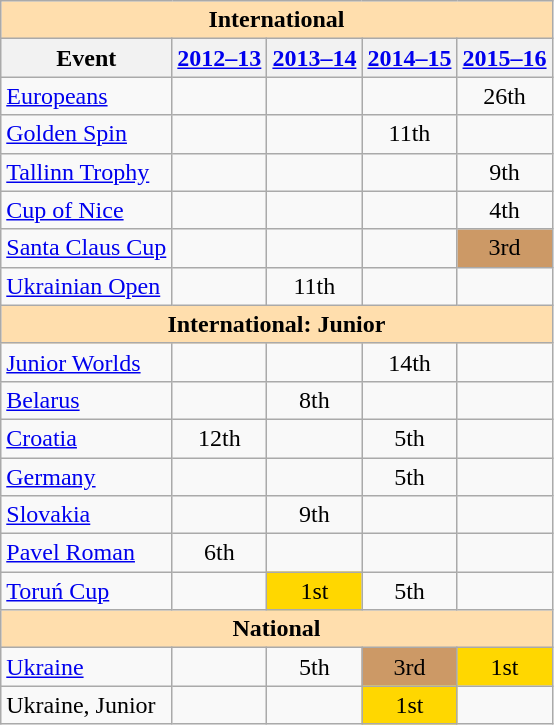<table class="wikitable" style="text-align:center">
<tr>
<th style="background-color: #ffdead; " colspan=5 align=center>International</th>
</tr>
<tr>
<th>Event</th>
<th><a href='#'>2012–13</a></th>
<th><a href='#'>2013–14</a></th>
<th><a href='#'>2014–15</a></th>
<th><a href='#'>2015–16</a></th>
</tr>
<tr>
<td align=left><a href='#'>Europeans</a></td>
<td></td>
<td></td>
<td></td>
<td>26th</td>
</tr>
<tr>
<td align=left> <a href='#'>Golden Spin</a></td>
<td></td>
<td></td>
<td>11th</td>
<td></td>
</tr>
<tr>
<td align=left> <a href='#'>Tallinn Trophy</a></td>
<td></td>
<td></td>
<td></td>
<td>9th</td>
</tr>
<tr>
<td align=left><a href='#'>Cup of Nice</a></td>
<td></td>
<td></td>
<td></td>
<td>4th</td>
</tr>
<tr>
<td align=left><a href='#'>Santa Claus Cup</a></td>
<td></td>
<td></td>
<td></td>
<td bgcolor=cc9966>3rd</td>
</tr>
<tr>
<td align=left><a href='#'>Ukrainian Open</a></td>
<td></td>
<td>11th</td>
<td></td>
<td></td>
</tr>
<tr>
<th style="background-color: #ffdead; " colspan=5 align=center>International: Junior</th>
</tr>
<tr>
<td align=left><a href='#'>Junior Worlds</a></td>
<td></td>
<td></td>
<td>14th</td>
<td></td>
</tr>
<tr>
<td align=left> <a href='#'>Belarus</a></td>
<td></td>
<td>8th</td>
<td></td>
<td></td>
</tr>
<tr>
<td align=left> <a href='#'>Croatia</a></td>
<td>12th</td>
<td></td>
<td>5th</td>
<td></td>
</tr>
<tr>
<td align=left> <a href='#'>Germany</a></td>
<td></td>
<td></td>
<td>5th</td>
<td></td>
</tr>
<tr>
<td align=left> <a href='#'>Slovakia</a></td>
<td></td>
<td>9th</td>
<td></td>
<td></td>
</tr>
<tr>
<td align=left><a href='#'>Pavel Roman</a></td>
<td>6th</td>
<td></td>
<td></td>
<td></td>
</tr>
<tr>
<td align=left><a href='#'>Toruń Cup</a></td>
<td></td>
<td bgcolor=gold>1st</td>
<td>5th</td>
<td></td>
</tr>
<tr>
<th style="background-color: #ffdead; " colspan=5 align=center>National</th>
</tr>
<tr>
<td align=left><a href='#'>Ukraine</a></td>
<td></td>
<td>5th</td>
<td bgcolor=cc9966>3rd</td>
<td bgcolor=gold>1st</td>
</tr>
<tr>
<td align=left>Ukraine, Junior</td>
<td></td>
<td></td>
<td bgcolor=gold>1st</td>
<td></td>
</tr>
</table>
